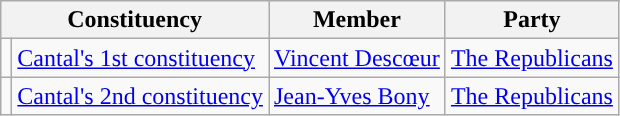<table class="wikitable">
<tr>
<th colspan="2">Constituency</th>
<th>Member</th>
<th>Party</th>
</tr>
<tr>
<td style="background-color: "></td>
<td><a href='#'>Cantal's 1st constituency</a></td>
<td><a href='#'>Vincent Descœur</a></td>
<td><a href='#'>The Republicans</a></td>
</tr>
<tr>
<td style="background-color: "></td>
<td><a href='#'>Cantal's 2nd constituency</a></td>
<td><a href='#'>Jean-Yves Bony</a></td>
<td><a href='#'>The Republicans</a></td>
</tr>
</table>
